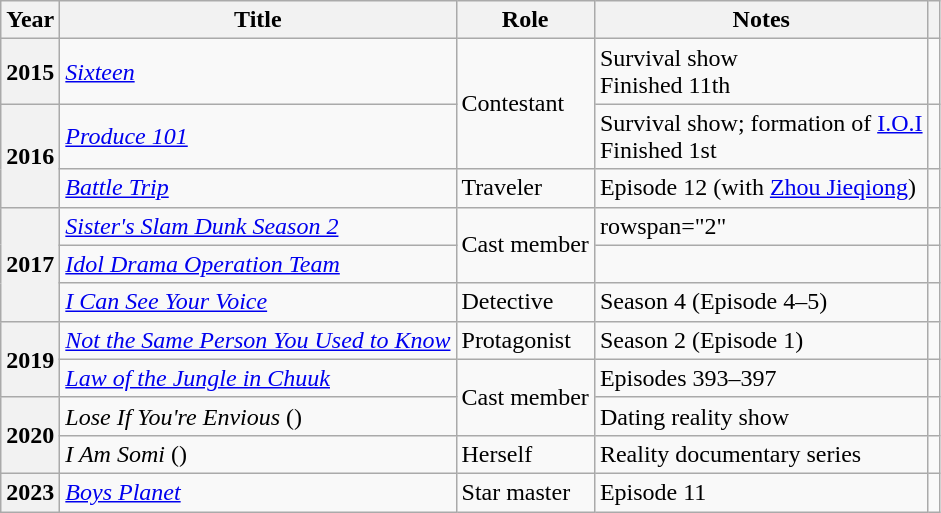<table class="wikitable plainrowheaders sortable">
<tr>
<th scope="col">Year</th>
<th scope="col">Title</th>
<th scope="col">Role</th>
<th scope="col">Notes</th>
<th scope="col" class="unsortable"></th>
</tr>
<tr>
<th scope="row">2015</th>
<td><em><a href='#'>Sixteen</a></em></td>
<td rowspan="2">Contestant</td>
<td>Survival show<br>Finished 11th</td>
<td style="text-align:center"></td>
</tr>
<tr>
<th scope="row" rowspan="2">2016</th>
<td><em><a href='#'>Produce 101</a></em></td>
<td>Survival show; formation of <a href='#'>I.O.I</a><br>Finished 1st</td>
<td style="text-align:center"></td>
</tr>
<tr>
<td><em><a href='#'>Battle Trip</a></em></td>
<td>Traveler</td>
<td>Episode 12 (with <a href='#'>Zhou Jieqiong</a>)</td>
<td style="text-align:center"></td>
</tr>
<tr>
<th scope="row" rowspan="3">2017</th>
<td><em><a href='#'>Sister's Slam Dunk Season 2</a></em></td>
<td rowspan="2">Cast member</td>
<td>rowspan="2" </td>
<td style="text-align:center"></td>
</tr>
<tr>
<td><em><a href='#'>Idol Drama Operation Team</a></em></td>
<td style="text-align:center"></td>
</tr>
<tr>
<td><em><a href='#'>I Can See Your Voice</a></em></td>
<td>Detective</td>
<td>Season 4 (Episode 4–5)</td>
<td style="text-align:center"></td>
</tr>
<tr>
<th scope="row" rowspan="2">2019</th>
<td><em><a href='#'>Not the Same Person You Used to Know</a></em></td>
<td>Protagonist</td>
<td>Season 2 (Episode 1)</td>
<td style="text-align:center"></td>
</tr>
<tr>
<td><em><a href='#'>Law of the Jungle in Chuuk</a></em></td>
<td rowspan="2">Cast member</td>
<td>Episodes 393–397</td>
<td style="text-align:center"></td>
</tr>
<tr>
<th scope="row" rowspan="2">2020</th>
<td><em>Lose If You're Envious</em> ()</td>
<td>Dating reality show</td>
<td style="text-align:center"></td>
</tr>
<tr>
<td><em>I Am Somi</em> ()</td>
<td>Herself</td>
<td>Reality documentary series</td>
<td style="text-align:center"></td>
</tr>
<tr>
<th scope="row">2023</th>
<td><em><a href='#'>Boys Planet</a></em></td>
<td>Star master</td>
<td>Episode 11</td>
<td style="text-align:center"></td>
</tr>
</table>
